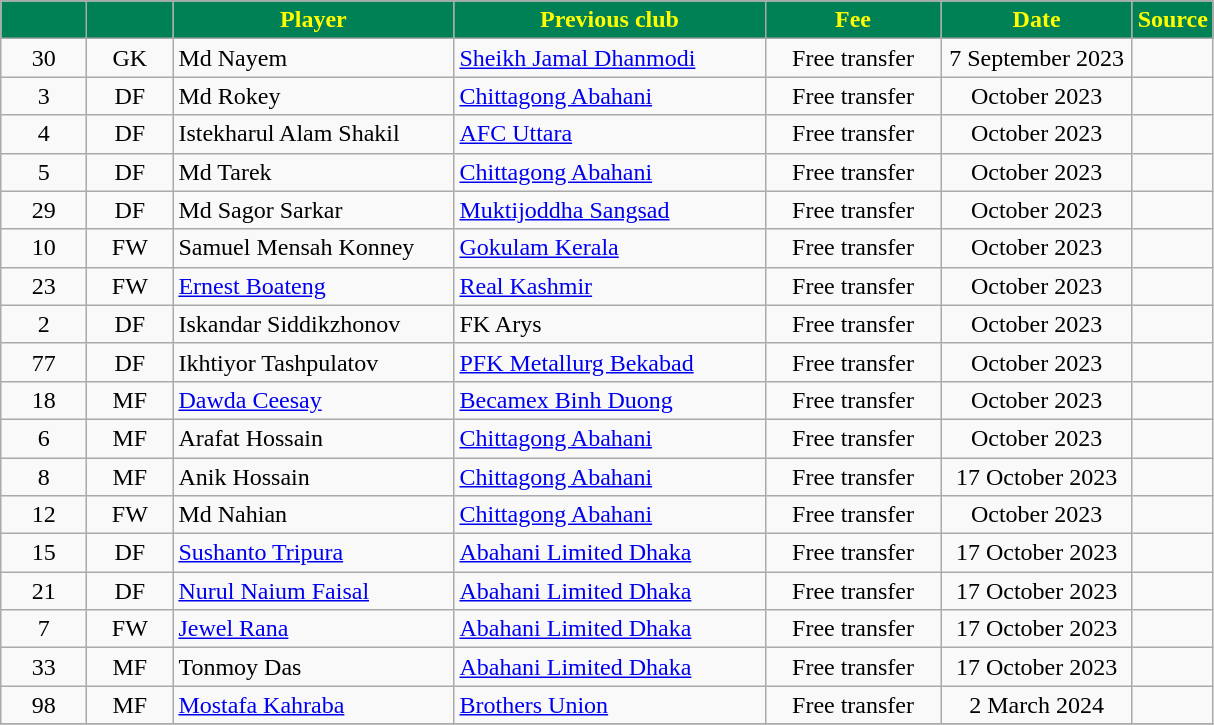<table class="wikitable plainrowheaders sortable" style="text-align:center">
<tr>
<th style="background:#008055; color:Yellow; width:50px;"></th>
<th style="background:#008055; color:Yellow; width:50px;"></th>
<th style="background:#008055; color:Yellow; width:180px;">Player</th>
<th style="background:#008055; color:Yellow; width:200px;">Previous club</th>
<th style="background:#008055; color:Yellow; width:110px;">Fee</th>
<th style="background:#008055; color:Yellow; width:120px;">Date</th>
<th style="background:#008055; color:Yellow; width:20px;">Source</th>
</tr>
<tr>
<td align="center">30</td>
<td align="center">GK</td>
<td align="left">Md Nayem</td>
<td align="left"><a href='#'>Sheikh Jamal Dhanmodi</a></td>
<td align="center">Free transfer</td>
<td>7 September 2023</td>
<td></td>
</tr>
<tr>
<td align="center">3</td>
<td align="center">DF</td>
<td align="left">Md Rokey</td>
<td align="left"><a href='#'>Chittagong Abahani</a></td>
<td align="center">Free transfer</td>
<td>October 2023</td>
<td></td>
</tr>
<tr>
<td align="center">4</td>
<td align="center">DF</td>
<td align="left">Istekharul Alam Shakil</td>
<td align="left"><a href='#'>AFC Uttara</a></td>
<td align="center">Free transfer</td>
<td>October 2023</td>
<td></td>
</tr>
<tr>
<td align="center">5</td>
<td align="center">DF</td>
<td align="left">Md Tarek</td>
<td align="left"><a href='#'>Chittagong Abahani</a></td>
<td align="center">Free transfer</td>
<td>October 2023</td>
</tr>
<tr>
<td align="center">29</td>
<td align="center">DF</td>
<td align="left">Md Sagor Sarkar</td>
<td align="left"><a href='#'>Muktijoddha Sangsad</a></td>
<td align="center">Free transfer</td>
<td>October 2023</td>
<td></td>
</tr>
<tr>
<td align="center">10</td>
<td align="center">FW</td>
<td align="left"> Samuel Mensah Konney</td>
<td align="left"> <a href='#'>Gokulam Kerala</a></td>
<td align="center">Free transfer</td>
<td>October 2023</td>
<td></td>
</tr>
<tr>
<td align="center">23</td>
<td align="center">FW</td>
<td align="left"> <a href='#'>Ernest Boateng</a></td>
<td align="left"> <a href='#'>Real Kashmir</a></td>
<td align="center">Free transfer</td>
<td>October 2023</td>
<td></td>
</tr>
<tr>
<td align="center">2</td>
<td align="center">DF</td>
<td align="left"> Iskandar Siddikzhonov</td>
<td align="left"> FK Arys</td>
<td align="center">Free transfer</td>
<td>October 2023</td>
<td></td>
</tr>
<tr>
<td align="center">77</td>
<td align="center">DF</td>
<td align="left"> Ikhtiyor Tashpulatov</td>
<td align="left"> <a href='#'>PFK Metallurg Bekabad</a></td>
<td align="center">Free transfer</td>
<td>October 2023</td>
<td></td>
</tr>
<tr>
<td align="center">18</td>
<td align="center">MF</td>
<td align="left"> <a href='#'>Dawda Ceesay</a></td>
<td align="left"> <a href='#'>Becamex Binh Duong</a></td>
<td align="center">Free transfer</td>
<td>October 2023</td>
<td></td>
</tr>
<tr>
<td align="center">6</td>
<td align="center">MF</td>
<td align="left">Arafat Hossain</td>
<td align="left"><a href='#'>Chittagong Abahani</a></td>
<td align="center">Free transfer</td>
<td>October 2023</td>
<td></td>
</tr>
<tr>
<td align="center">8</td>
<td align="center">MF</td>
<td align="left">Anik Hossain</td>
<td align="left"><a href='#'>Chittagong Abahani</a></td>
<td align="center">Free transfer</td>
<td>17 October 2023</td>
<td></td>
</tr>
<tr>
<td align="center">12</td>
<td align="center">FW</td>
<td align="left">Md Nahian</td>
<td align="left"><a href='#'>Chittagong Abahani</a></td>
<td align="center">Free transfer</td>
<td>October 2023</td>
<td></td>
</tr>
<tr>
<td align="center">15</td>
<td align="center">DF</td>
<td align="left"><a href='#'>Sushanto Tripura</a></td>
<td align="left"><a href='#'>Abahani Limited Dhaka</a></td>
<td align="center">Free transfer</td>
<td>17 October 2023</td>
<td></td>
</tr>
<tr>
<td align="center">21</td>
<td align="center">DF</td>
<td align="left"><a href='#'>Nurul Naium Faisal</a></td>
<td align="left"><a href='#'>Abahani Limited Dhaka</a></td>
<td align="center">Free transfer</td>
<td>17 October 2023</td>
<td></td>
</tr>
<tr>
<td align="center">7</td>
<td align="center">FW</td>
<td align="left"><a href='#'>Jewel Rana</a></td>
<td align="left"><a href='#'>Abahani Limited Dhaka</a></td>
<td align="center">Free transfer</td>
<td>17 October 2023</td>
<td></td>
</tr>
<tr>
<td align="center">33</td>
<td align="center">MF</td>
<td align="left">Tonmoy Das</td>
<td align="left"><a href='#'>Abahani Limited Dhaka</a></td>
<td align="center">Free transfer</td>
<td>17 October 2023</td>
<td></td>
</tr>
<tr>
<td align="center">98</td>
<td align="center">MF</td>
<td align="left"> <a href='#'>Mostafa Kahraba</a></td>
<td align="left"><a href='#'>Brothers Union</a></td>
<td align="center">Free transfer</td>
<td>2 March 2024</td>
<td></td>
</tr>
<tr>
</tr>
</table>
